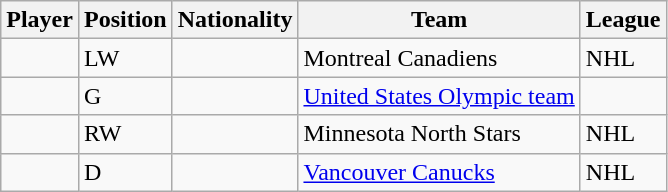<table class="wikitable sortable">
<tr>
<th colspan=1>Player</th>
<th colspan=1>Position</th>
<th colspan=1>Nationality</th>
<th colspan=1>Team</th>
<th colspan=1>League</th>
</tr>
<tr>
<td></td>
<td>LW</td>
<td></td>
<td>Montreal Canadiens</td>
<td>NHL</td>
</tr>
<tr>
<td></td>
<td>G</td>
<td></td>
<td><a href='#'>United States Olympic team</a></td>
<td></td>
</tr>
<tr>
<td></td>
<td>RW</td>
<td></td>
<td>Minnesota North Stars</td>
<td>NHL</td>
</tr>
<tr>
<td></td>
<td>D</td>
<td></td>
<td><a href='#'>Vancouver Canucks</a></td>
<td>NHL</td>
</tr>
</table>
